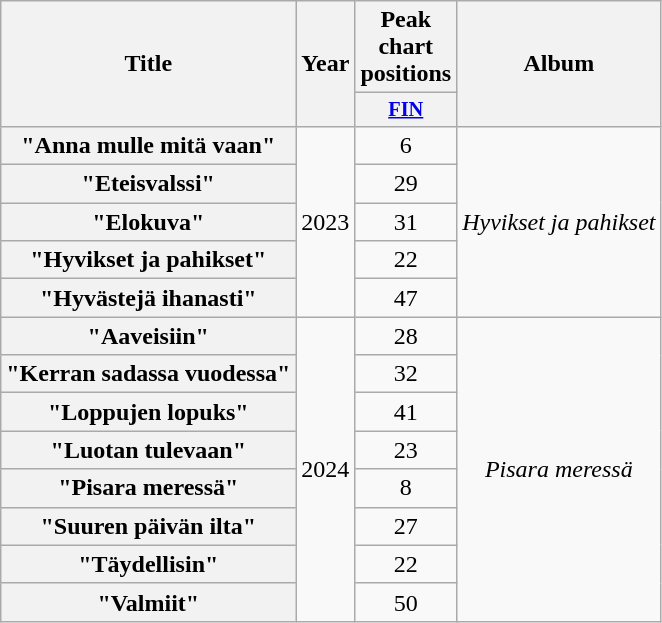<table class="wikitable plainrowheaders" style="text-align:center;">
<tr>
<th scope="col" rowspan="2">Title</th>
<th scope="col" rowspan="2">Year</th>
<th scope="col">Peak chart positions</th>
<th scope="col" rowspan="2">Album</th>
</tr>
<tr>
<th scope="col" style="width:3em;font-size:85%;"><a href='#'>FIN</a><br></th>
</tr>
<tr>
<th scope="row">"Anna mulle mitä vaan"</th>
<td rowspan="5">2023</td>
<td>6</td>
<td rowspan="5"><em>Hyvikset ja pahikset</em></td>
</tr>
<tr>
<th scope="row">"Eteisvalssi"</th>
<td>29</td>
</tr>
<tr>
<th scope="row">"Elokuva"</th>
<td>31</td>
</tr>
<tr>
<th scope="row">"Hyvikset ja pahikset"</th>
<td>22</td>
</tr>
<tr>
<th scope="row">"Hyvästejä ihanasti"</th>
<td>47</td>
</tr>
<tr>
<th scope="row">"Aaveisiin"</th>
<td rowspan="8">2024</td>
<td>28</td>
<td rowspan="8"><em>Pisara meressä</em></td>
</tr>
<tr>
<th scope="row">"Kerran sadassa vuodessa"</th>
<td>32</td>
</tr>
<tr>
<th scope="row">"Loppujen lopuks"</th>
<td>41</td>
</tr>
<tr>
<th scope="row">"Luotan tulevaan"</th>
<td>23</td>
</tr>
<tr>
<th scope="row">"Pisara meressä"</th>
<td>8</td>
</tr>
<tr>
<th scope="row">"Suuren päivän ilta"</th>
<td>27</td>
</tr>
<tr>
<th scope="row">"Täydellisin"</th>
<td>22</td>
</tr>
<tr>
<th scope="row">"Valmiit"</th>
<td>50</td>
</tr>
</table>
